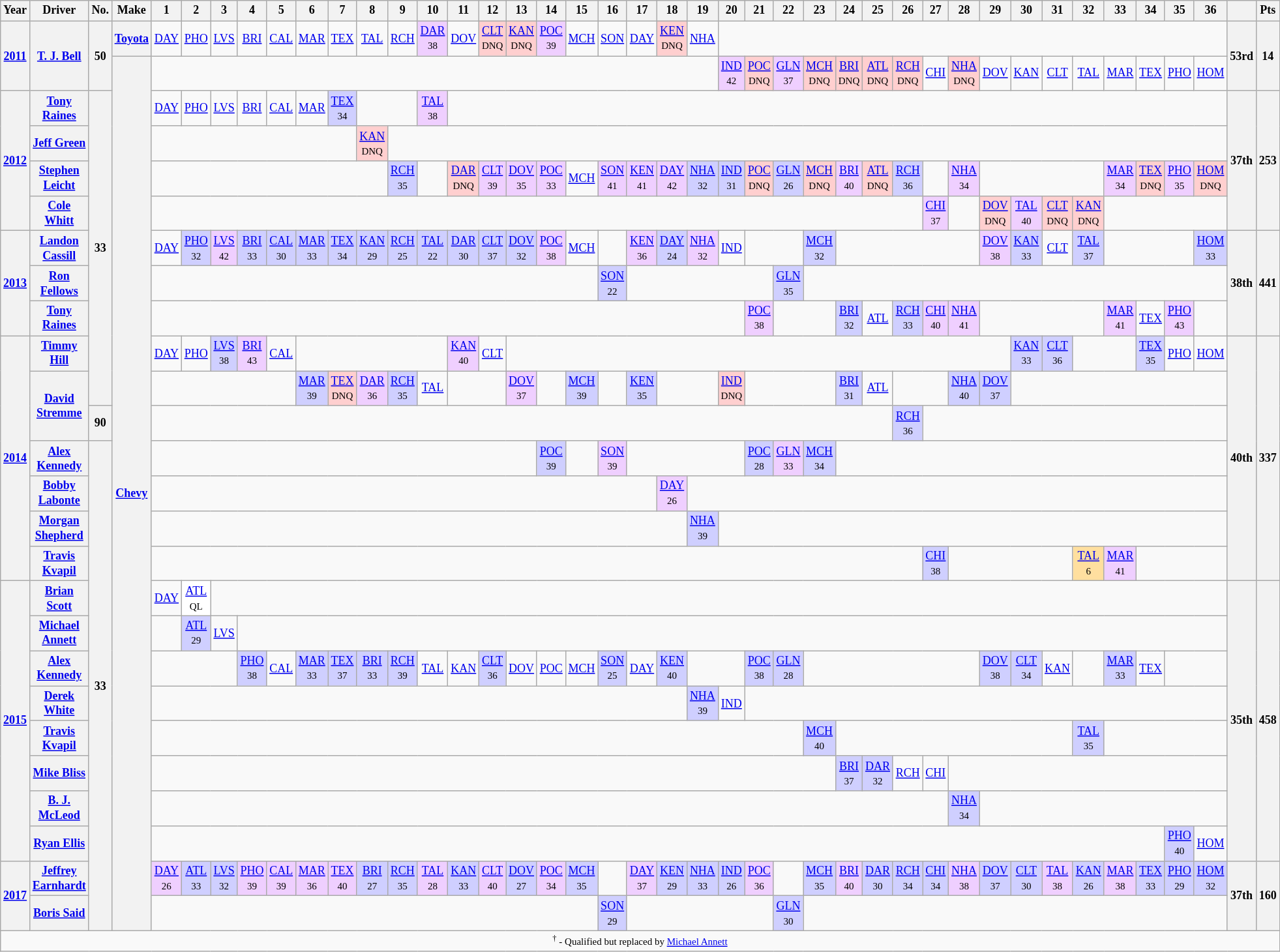<table class="wikitable " style="text-align:center; font-size:75%">
<tr>
<th>Year</th>
<th>Driver</th>
<th>No.</th>
<th>Make</th>
<th>1</th>
<th>2</th>
<th>3</th>
<th>4</th>
<th>5</th>
<th>6</th>
<th>7</th>
<th>8</th>
<th>9</th>
<th>10</th>
<th>11</th>
<th>12</th>
<th>13</th>
<th>14</th>
<th>15</th>
<th>16</th>
<th>17</th>
<th>18</th>
<th>19</th>
<th>20</th>
<th>21</th>
<th>22</th>
<th>23</th>
<th>24</th>
<th>25</th>
<th>26</th>
<th>27</th>
<th>28</th>
<th>29</th>
<th>30</th>
<th>31</th>
<th>32</th>
<th>33</th>
<th>34</th>
<th>35</th>
<th>36</th>
<th></th>
<th>Pts</th>
</tr>
<tr>
<th rowspan=2><a href='#'>2011</a></th>
<th rowspan=2><a href='#'>T. J. Bell</a></th>
<th rowspan=2>50</th>
<th><a href='#'>Toyota</a></th>
<td><a href='#'>DAY</a></td>
<td><a href='#'>PHO</a></td>
<td><a href='#'>LVS</a></td>
<td><a href='#'>BRI</a></td>
<td><a href='#'>CAL</a></td>
<td><a href='#'>MAR</a></td>
<td><a href='#'>TEX</a></td>
<td><a href='#'>TAL</a></td>
<td><a href='#'>RCH</a></td>
<td style="background:#EFCFFF;"><a href='#'>DAR</a><br><small>38</small></td>
<td><a href='#'>DOV</a></td>
<td style="background:#FFCFCF;"><a href='#'>CLT</a><br><small>DNQ</small></td>
<td style="background:#FFCFCF;"><a href='#'>KAN</a><br><small>DNQ</small></td>
<td style="background:#EFCFFF;"><a href='#'>POC</a><br><small>39</small></td>
<td><a href='#'>MCH</a></td>
<td><a href='#'>SON</a></td>
<td><a href='#'>DAY</a></td>
<td style="background:#FFCFCF;"><a href='#'>KEN</a><br><small>DNQ</small></td>
<td><a href='#'>NHA</a></td>
<td colspan=17></td>
<th rowspan=2>53rd</th>
<th rowspan=2>14</th>
</tr>
<tr>
<th rowspan=25><a href='#'>Chevy</a></th>
<td colspan=19></td>
<td style="background:#EFCFFF;"><a href='#'>IND</a><br><small>42</small></td>
<td style="background:#FFCFCF;"><a href='#'>POC</a><br><small>DNQ</small></td>
<td style="background:#EFCFFF;"><a href='#'>GLN</a><br><small>37</small></td>
<td style="background:#FFCFCF;"><a href='#'>MCH</a><br><small>DNQ</small></td>
<td style="background:#FFCFCF;"><a href='#'>BRI</a><br><small>DNQ</small></td>
<td style="background:#FFCFCF;"><a href='#'>ATL</a><br><small>DNQ</small></td>
<td style="background:#FFCFCF;"><a href='#'>RCH</a><br><small>DNQ</small></td>
<td><a href='#'>CHI</a></td>
<td style="background:#FFCFCF;"><a href='#'>NHA</a><br><small>DNQ</small></td>
<td><a href='#'>DOV</a></td>
<td><a href='#'>KAN</a></td>
<td><a href='#'>CLT</a></td>
<td><a href='#'>TAL</a></td>
<td><a href='#'>MAR</a></td>
<td><a href='#'>TEX</a></td>
<td><a href='#'>PHO</a></td>
<td><a href='#'>HOM</a></td>
</tr>
<tr>
<th rowspan=4><a href='#'>2012</a></th>
<th><a href='#'>Tony Raines</a></th>
<th rowspan=9>33</th>
<td><a href='#'>DAY</a></td>
<td><a href='#'>PHO</a></td>
<td><a href='#'>LVS</a></td>
<td><a href='#'>BRI</a></td>
<td><a href='#'>CAL</a></td>
<td><a href='#'>MAR</a></td>
<td style="background:#CFCFFF;"><a href='#'>TEX</a><br><small>34</small></td>
<td colspan=2></td>
<td style="background:#EFCFFF;"><a href='#'>TAL</a><br><small>38</small></td>
<td colspan=26></td>
<th rowspan=4>37th</th>
<th rowspan=4>253</th>
</tr>
<tr>
<th><a href='#'>Jeff Green</a></th>
<td colspan=7></td>
<td style="background:#FFCFCF;"><a href='#'>KAN</a><br><small>DNQ</small></td>
<td colspan=28></td>
</tr>
<tr>
<th><a href='#'>Stephen Leicht</a></th>
<td colspan=8></td>
<td style="background:#CFCFFF;"><a href='#'>RCH</a><br><small>35</small></td>
<td colspan=1></td>
<td style="background:#FFCFCF;"><a href='#'>DAR</a><br><small>DNQ</small></td>
<td style="background:#EFCFFF;"><a href='#'>CLT</a><br><small>39</small></td>
<td style="background:#EFCFFF;"><a href='#'>DOV</a><br><small>35</small></td>
<td style="background:#EFCFFF;"><a href='#'>POC</a><br><small>33</small></td>
<td><a href='#'>MCH</a></td>
<td style="background:#EFCFFF;"><a href='#'>SON</a><br><small>41</small></td>
<td style="background:#EFCFFF;"><a href='#'>KEN</a><br><small>41</small></td>
<td style="background:#EFCFFF;"><a href='#'>DAY</a><br><small>42</small></td>
<td style="background:#CFCFFF;"><a href='#'>NHA</a><br><small>32</small></td>
<td style="background:#CFCFFF;"><a href='#'>IND</a><br><small>31</small></td>
<td style="background:#FFCFCF;"><a href='#'>POC</a><br><small>DNQ</small></td>
<td style="background:#CFCFFF;"><a href='#'>GLN</a><br><small>26</small></td>
<td style="background:#FFCFCF;"><a href='#'>MCH</a><br><small>DNQ</small></td>
<td style="background:#EFCFFF;"><a href='#'>BRI</a><br><small>40</small></td>
<td style="background:#FFCFCF;"><a href='#'>ATL</a><br><small>DNQ</small></td>
<td style="background:#CFCFFF;"><a href='#'>RCH</a><br><small>36</small></td>
<td colspan=1></td>
<td style="background:#EFCFFF;"><a href='#'>NHA</a><br><small>34</small></td>
<td colspan=4></td>
<td style="background:#EFCFFF;"><a href='#'>MAR</a><br><small>34</small></td>
<td style="background:#FFCFCF;"><a href='#'>TEX</a><br><small>DNQ</small></td>
<td style="background:#EFCFFF;"><a href='#'>PHO</a><br><small>35</small></td>
<td style="background:#FFCFCF;"><a href='#'>HOM</a><br><small>DNQ</small></td>
</tr>
<tr>
<th><a href='#'>Cole Whitt</a></th>
<td colspan=26></td>
<td style="background:#EFCFFF;"><a href='#'>CHI</a><br><small>37</small></td>
<td colspan=1></td>
<td style="background:#FFCFCF;"><a href='#'>DOV</a><br><small>DNQ</small></td>
<td style="background:#EFCFFF;"><a href='#'>TAL</a><br><small>40</small></td>
<td style="background:#FFCFCF;"><a href='#'>CLT</a><br><small>DNQ</small></td>
<td style="background:#FFCFCF;"><a href='#'>KAN</a><br><small>DNQ</small></td>
<td colspan=4></td>
</tr>
<tr>
<th rowspan=3><a href='#'>2013</a></th>
<th><a href='#'>Landon Cassill</a></th>
<td><a href='#'>DAY</a></td>
<td style="background:#CFCFFF;"><a href='#'>PHO</a><br><small>32</small></td>
<td style="background:#EFCFFF;"><a href='#'>LVS</a><br><small>42</small></td>
<td style="background:#CFCFFF;"><a href='#'>BRI</a><br><small>33</small></td>
<td style="background:#CFCFFF;"><a href='#'>CAL</a><br><small>30</small></td>
<td style="background:#CFCFFF;"><a href='#'>MAR</a><br><small>33</small></td>
<td style="background:#CFCFFF;"><a href='#'>TEX</a><br><small>34</small></td>
<td style="background:#CFCFFF;"><a href='#'>KAN</a><br><small>29</small></td>
<td style="background:#CFCFFF;"><a href='#'>RCH</a><br><small>25</small></td>
<td style="background:#CFCFFF;"><a href='#'>TAL</a><br><small>22</small></td>
<td style="background:#CFCFFF;"><a href='#'>DAR</a><br><small>30</small></td>
<td style="background:#CFCFFF;"><a href='#'>CLT</a><br><small>37</small></td>
<td style="background:#CFCFFF;"><a href='#'>DOV</a><br><small>32</small></td>
<td style="background:#EFCFFF;"><a href='#'>POC</a><br><small>38</small></td>
<td><a href='#'>MCH</a></td>
<td colspan=1></td>
<td style="background:#EFCFFF;"><a href='#'>KEN</a><br><small>36</small></td>
<td style="background:#CFCFFF;"><a href='#'>DAY</a><br><small>24</small></td>
<td style="background:#EFCFFF;"><a href='#'>NHA</a><br><small>32</small></td>
<td><a href='#'>IND</a></td>
<td colspan=2></td>
<td style="background:#CFCFFF;"><a href='#'>MCH</a><br><small>32</small></td>
<td colspan=5></td>
<td style="background:#EFCFFF;"><a href='#'>DOV</a><br><small>38</small></td>
<td style="background:#CFCFFF;"><a href='#'>KAN</a><br><small>33</small></td>
<td><a href='#'>CLT</a></td>
<td style="background:#CFCFFF;"><a href='#'>TAL</a><br><small>37</small></td>
<td colspan=3></td>
<td style="background:#CFCFFF;"><a href='#'>HOM</a><br><small>33</small></td>
<th rowspan=3>38th</th>
<th rowspan=3>441</th>
</tr>
<tr>
<th><a href='#'>Ron Fellows</a></th>
<td colspan=15></td>
<td style="background:#CFCFFF;"><a href='#'>SON</a><br><small>22</small></td>
<td colspan=5></td>
<td style="background:#CFCFFF;"><a href='#'>GLN</a><br><small>35</small></td>
<td colspan=14></td>
</tr>
<tr>
<th><a href='#'>Tony Raines</a></th>
<td colspan=20></td>
<td style="background:#EFCFFF;"><a href='#'>POC</a><br><small>38</small></td>
<td colspan=2></td>
<td style="background:#CFCFFF;"><a href='#'>BRI</a><br><small>32</small></td>
<td><a href='#'>ATL</a></td>
<td style="background:#CFCFFF;"><a href='#'>RCH</a><br><small>33</small></td>
<td style="background:#EFCFFF;"><a href='#'>CHI</a><br><small>40</small></td>
<td style="background:#EFCFFF;"><a href='#'>NHA</a><br><small>41</small></td>
<td colspan=4></td>
<td style="background:#EFCFFF;"><a href='#'>MAR</a><br><small>41</small></td>
<td><a href='#'>TEX</a></td>
<td style="background:#EFCFFF;"><a href='#'>PHO</a><br><small>43</small></td>
<td colspan=1></td>
</tr>
<tr>
<th rowspan=7><a href='#'>2014</a></th>
<th><a href='#'>Timmy Hill</a></th>
<td><a href='#'>DAY</a></td>
<td><a href='#'>PHO</a></td>
<td style="background:#CFCFFF;"><a href='#'>LVS</a><br><small>38</small></td>
<td style="background:#EFCFFF;"><a href='#'>BRI</a><br><small>43</small></td>
<td><a href='#'>CAL</a></td>
<td colspan=5></td>
<td style="background:#EFCFFF;"><a href='#'>KAN</a><br><small>40</small></td>
<td><a href='#'>CLT</a></td>
<td colspan=17></td>
<td style="background:#CFCFFF;"><a href='#'>KAN</a><br><small>33</small></td>
<td style="background:#CFCFFF;"><a href='#'>CLT</a><br><small>36</small></td>
<td colspan=2></td>
<td style="background:#CFCFFF;"><a href='#'>TEX</a><br><small>35</small></td>
<td><a href='#'>PHO</a></td>
<td><a href='#'>HOM</a></td>
<th rowspan=7>40th</th>
<th rowspan=7>337</th>
</tr>
<tr>
<th rowspan=2><a href='#'>David Stremme</a></th>
<td colspan=5></td>
<td style="background:#CFCFFF;"><a href='#'>MAR</a><br><small>39</small></td>
<td style="background:#FFCFCF;"><a href='#'>TEX</a><br><small>DNQ</small></td>
<td style="background:#EFCFFF;"><a href='#'>DAR</a><br><small>36</small></td>
<td style="background:#CFCFFF;"><a href='#'>RCH</a><br><small>35</small></td>
<td><a href='#'>TAL</a></td>
<td colspan=2></td>
<td style="background:#EFCFFF;"><a href='#'>DOV</a><br><small>37</small></td>
<td colspan=1></td>
<td style="background:#CFCFFF;"><a href='#'>MCH</a><br><small>39</small></td>
<td colspan=1></td>
<td style="background:#CFCFFF;"><a href='#'>KEN</a><br><small>35</small></td>
<td colspan=2></td>
<td style="background:#FFCFCF;"><a href='#'>IND</a><br><small>DNQ</small></td>
<td colspan=3></td>
<td style="background:#CFCFFF;"><a href='#'>BRI</a><br><small>31</small></td>
<td><a href='#'>ATL</a></td>
<td colspan=2></td>
<td style="background:#CFCFFF;"><a href='#'>NHA</a><br><small>40</small></td>
<td style="background:#CFCFFF;"><a href='#'>DOV</a><br><small>37</small></td>
<td colspan=7></td>
</tr>
<tr>
<th>90</th>
<td colspan=25></td>
<td style="background:#CFCFFF;"><a href='#'>RCH</a><br><small>36</small></td>
<td colspan=10></td>
</tr>
<tr>
<th><a href='#'>Alex Kennedy</a></th>
<th rowspan=14>33</th>
<td colspan=13></td>
<td style="background:#CFCFFF;"><a href='#'>POC</a><br><small>39</small></td>
<td colspan=1></td>
<td style="background:#EFCFFF;"><a href='#'>SON</a><br><small>39</small></td>
<td colspan=4></td>
<td style="background:#CFCFFF;"><a href='#'>POC</a><br><small>28</small></td>
<td style="background:#EFCFFF;"><a href='#'>GLN</a><br><small>33</small></td>
<td style="background:#CFCFFF;"><a href='#'>MCH</a><br><small>34</small></td>
<td colspan=13></td>
</tr>
<tr>
<th><a href='#'>Bobby Labonte</a></th>
<td colspan=17></td>
<td style="background:#EFCFFF;"><a href='#'>DAY</a><br><small>26</small></td>
<td colspan=18></td>
</tr>
<tr>
<th><a href='#'>Morgan Shepherd</a></th>
<td colspan=18></td>
<td style="background:#CFCFFF;"><a href='#'>NHA</a><br><small>39</small></td>
<td colspan=17></td>
</tr>
<tr>
<th><a href='#'>Travis Kvapil</a></th>
<td colspan=26></td>
<td style="background:#CFCFFF;"><a href='#'>CHI</a><br><small>38</small></td>
<td colspan=4></td>
<td style="background:#FFDF9F;"><a href='#'>TAL</a><br><small>6</small></td>
<td style="background:#EFCFFF;"><a href='#'>MAR</a><br><small>41</small></td>
<td colspan=3></td>
</tr>
<tr>
<th rowspan=8><a href='#'>2015</a></th>
<th><a href='#'>Brian Scott</a></th>
<td><a href='#'>DAY</a></td>
<td style="background:#FFFFFF;"><a href='#'>ATL</a><br><small>QL</small></td>
<td colspan=34></td>
<th rowspan=8>35th</th>
<th rowspan=8>458</th>
</tr>
<tr>
<th><a href='#'>Michael Annett</a></th>
<td colspan=1></td>
<td style="background:#CFCFFF;"><a href='#'>ATL</a><br><small>29</small></td>
<td><a href='#'>LVS</a></td>
<td colspan=33></td>
</tr>
<tr>
<th><a href='#'>Alex Kennedy</a></th>
<td colspan=3></td>
<td style="background:#CFCFFF;"><a href='#'>PHO</a><br><small>38</small></td>
<td><a href='#'>CAL</a></td>
<td style="background:#CFCFFF;"><a href='#'>MAR</a><br><small>33</small></td>
<td style="background:#CFCFFF;"><a href='#'>TEX</a><br><small>37</small></td>
<td style="background:#CFCFFF;"><a href='#'>BRI</a><br><small>33</small></td>
<td style="background:#CFCFFF;"><a href='#'>RCH</a><br><small>39</small></td>
<td><a href='#'>TAL</a></td>
<td><a href='#'>KAN</a></td>
<td style="background:#CFCFFF;"><a href='#'>CLT</a><br><small>36</small></td>
<td><a href='#'>DOV</a></td>
<td><a href='#'>POC</a></td>
<td><a href='#'>MCH</a></td>
<td style="background:#CFCFFF;"><a href='#'>SON</a><br><small>25</small></td>
<td><a href='#'>DAY</a></td>
<td style="background:#CFCFFF;"><a href='#'>KEN</a><br><small>40</small></td>
<td colspan=2></td>
<td style="background:#CFCFFF;"><a href='#'>POC</a><br><small>38</small></td>
<td style="background:#CFCFFF;"><a href='#'>GLN</a><br><small>28</small></td>
<td colspan=6></td>
<td style="background:#CFCFFF;"><a href='#'>DOV</a><br><small>38</small></td>
<td style="background:#CFCFFF;"><a href='#'>CLT</a><br><small>34</small></td>
<td><a href='#'>KAN</a></td>
<td colspan=1></td>
<td style="background:#CFCFFF;"><a href='#'>MAR</a><br><small>33</small></td>
<td><a href='#'>TEX</a></td>
<td colspan=2></td>
</tr>
<tr>
<th><a href='#'>Derek White</a></th>
<td colspan=18></td>
<td style="background:#CFCFFF;"><a href='#'>NHA</a><br><small>39</small></td>
<td><a href='#'>IND</a></td>
<td colspan=16></td>
</tr>
<tr>
<th><a href='#'>Travis Kvapil</a></th>
<td colspan=22></td>
<td style="background:#CFCFFF;"><a href='#'>MCH</a><br><small>40</small></td>
<td colspan=8></td>
<td style="background:#CFCFFF;"><a href='#'>TAL</a><br><small>35</small></td>
<td colspan=4></td>
</tr>
<tr>
<th><a href='#'>Mike Bliss</a></th>
<td colspan=23></td>
<td style="background:#CFCFFF;"><a href='#'>BRI</a><br><small>37</small></td>
<td style="background:#CFCFFF;"><a href='#'>DAR</a><br><small>32</small></td>
<td><a href='#'>RCH</a></td>
<td><a href='#'>CHI</a></td>
<td colspan=9></td>
</tr>
<tr>
<th><a href='#'>B. J. McLeod</a></th>
<td colspan=27></td>
<td style="background:#CFCFFF;"><a href='#'>NHA</a><br><small>34</small></td>
<td colspan=8></td>
</tr>
<tr>
<th><a href='#'>Ryan Ellis</a></th>
<td colspan=34></td>
<td style="background:#CFCFFF;"><a href='#'>PHO</a><br><small>40</small></td>
<td><a href='#'>HOM</a></td>
</tr>
<tr>
<th rowspan=2><a href='#'>2017</a></th>
<th><a href='#'>Jeffrey Earnhardt</a></th>
<td style="background:#EFCFFF;"><a href='#'>DAY</a><br><small>26</small></td>
<td style="background:#CFCFFF;"><a href='#'>ATL</a><br><small>33</small></td>
<td style="background:#CFCFFF;"><a href='#'>LVS</a><br><small>32</small></td>
<td style="background:#EFCFFF;"><a href='#'>PHO</a><br><small>39</small></td>
<td style="background:#EFCFFF;"><a href='#'>CAL</a><br><small>39</small></td>
<td style="background:#EFCFFF;"><a href='#'>MAR</a><br><small>36</small></td>
<td style="background:#EFCFFF;"><a href='#'>TEX</a><br><small>40</small></td>
<td style="background:#CFCFFF;"><a href='#'>BRI</a><br><small>27</small></td>
<td style="background:#CFCFFF;"><a href='#'>RCH</a><br><small>35</small></td>
<td style="background:#EFCFFF;"><a href='#'>TAL</a><br><small>28</small></td>
<td style="background:#CFCFFF;"><a href='#'>KAN</a><br><small>33</small></td>
<td style="background:#EFCFFF;"><a href='#'>CLT</a><br><small>40</small></td>
<td style="background:#CFCFFF;"><a href='#'>DOV</a><br><small>27</small></td>
<td style="background:#EFCFFF;"><a href='#'>POC</a><br><small>34</small></td>
<td style="background:#CFCFFF;"><a href='#'>MCH</a><br><small>35</small></td>
<td colspan=1></td>
<td style="background:#EFCFFF;"><a href='#'>DAY</a><br><small>37</small></td>
<td style="background:#CFCFFF;"><a href='#'>KEN</a><br><small>29</small></td>
<td style="background:#CFCFFF;"><a href='#'>NHA</a><br><small>33</small></td>
<td style="background:#CFCFFF;"><a href='#'>IND</a><br><small>26</small></td>
<td style="background:#EFCFFF;"><a href='#'>POC</a><br><small>36</small></td>
<td colspan=1></td>
<td style="background:#CFCFFF;"><a href='#'>MCH</a><br><small>35</small></td>
<td style="background:#EFCFFF;"><a href='#'>BRI</a><br><small>40</small></td>
<td style="background:#CFCFFF;"><a href='#'>DAR</a><br><small>30</small></td>
<td style="background:#CFCFFF;"><a href='#'>RCH</a><br><small>34</small></td>
<td style="background:#CFCFFF;"><a href='#'>CHI</a><br><small>34</small></td>
<td style="background:#EFCFFF;"><a href='#'>NHA</a><br><small>38</small></td>
<td style="background:#CFCFFF;"><a href='#'>DOV</a><br><small>37</small></td>
<td style="background:#CFCFFF;"><a href='#'>CLT</a><br><small>30</small></td>
<td style="background:#EFCFFF;"><a href='#'>TAL</a><br><small>38</small></td>
<td style="background:#CFCFFF;"><a href='#'>KAN</a><br><small>26</small></td>
<td style="background:#EFCFFF;"><a href='#'>MAR</a><br><small>38</small></td>
<td style="background:#CFCFFF;"><a href='#'>TEX</a><br><small>33</small></td>
<td style="background:#CFCFFF;"><a href='#'>PHO</a><br><small>29</small></td>
<td style="background:#CFCFFF;"><a href='#'>HOM</a><br><small>32</small></td>
<th rowspan=2>37th</th>
<th rowspan=2>160</th>
</tr>
<tr>
<th><a href='#'>Boris Said</a></th>
<td colspan=15></td>
<td style="background:#CFCFFF;"><a href='#'>SON</a><br><small>29</small></td>
<td colspan=5></td>
<td style="background:#CFCFFF;"><a href='#'>GLN</a><br><small>30</small></td>
<td colspan=14></td>
</tr>
<tr>
<td colspan=43><small><sup>†</sup> - Qualified but replaced by <a href='#'>Michael Annett</a></small></td>
</tr>
</table>
